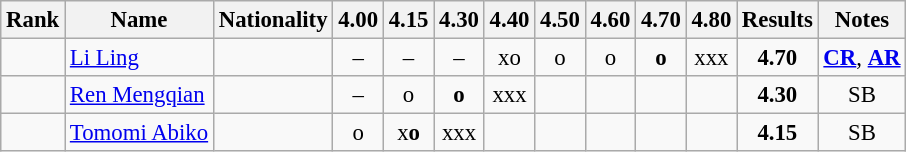<table class="wikitable sortable" style="text-align:center;font-size:95%">
<tr>
<th>Rank</th>
<th>Name</th>
<th>Nationality</th>
<th>4.00</th>
<th>4.15</th>
<th>4.30</th>
<th>4.40</th>
<th>4.50</th>
<th>4.60</th>
<th>4.70</th>
<th>4.80</th>
<th>Results</th>
<th>Notes</th>
</tr>
<tr>
<td></td>
<td align=left><a href='#'>Li Ling</a></td>
<td align=left></td>
<td>–</td>
<td>–</td>
<td>–</td>
<td>xo</td>
<td>o</td>
<td>o</td>
<td><strong>o</strong></td>
<td>xxx</td>
<td><strong>4.70</strong></td>
<td><strong><a href='#'>CR</a></strong>, <strong><a href='#'>AR</a></strong></td>
</tr>
<tr>
<td></td>
<td align=left><a href='#'>Ren Mengqian</a></td>
<td align=left></td>
<td>–</td>
<td>o</td>
<td><strong>o</strong></td>
<td>xxx</td>
<td></td>
<td></td>
<td></td>
<td></td>
<td><strong>4.30</strong></td>
<td>SB</td>
</tr>
<tr>
<td></td>
<td align=left><a href='#'>Tomomi Abiko</a></td>
<td align=left></td>
<td>o</td>
<td>x<strong>o</strong></td>
<td>xxx</td>
<td></td>
<td></td>
<td></td>
<td></td>
<td></td>
<td><strong>4.15</strong></td>
<td>SB</td>
</tr>
</table>
